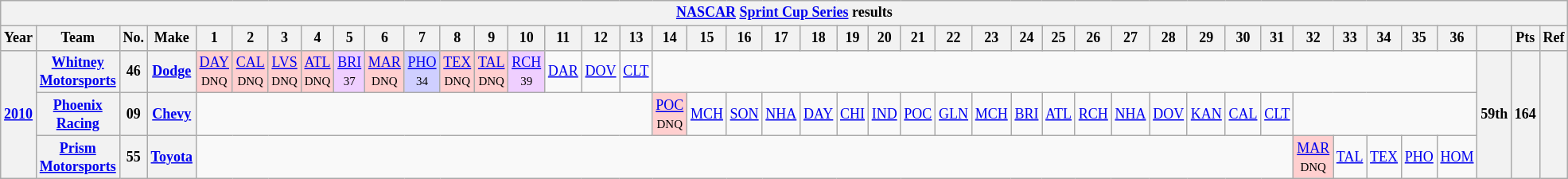<table class="wikitable" style="text-align:center; font-size:75%">
<tr>
<th colspan=45><a href='#'>NASCAR</a> <a href='#'>Sprint Cup Series</a> results</th>
</tr>
<tr>
<th>Year</th>
<th>Team</th>
<th>No.</th>
<th>Make</th>
<th>1</th>
<th>2</th>
<th>3</th>
<th>4</th>
<th>5</th>
<th>6</th>
<th>7</th>
<th>8</th>
<th>9</th>
<th>10</th>
<th>11</th>
<th>12</th>
<th>13</th>
<th>14</th>
<th>15</th>
<th>16</th>
<th>17</th>
<th>18</th>
<th>19</th>
<th>20</th>
<th>21</th>
<th>22</th>
<th>23</th>
<th>24</th>
<th>25</th>
<th>26</th>
<th>27</th>
<th>28</th>
<th>29</th>
<th>30</th>
<th>31</th>
<th>32</th>
<th>33</th>
<th>34</th>
<th>35</th>
<th>36</th>
<th></th>
<th>Pts</th>
<th>Ref</th>
</tr>
<tr>
<th rowspan=3><a href='#'>2010</a></th>
<th><a href='#'>Whitney Motorsports</a></th>
<th>46</th>
<th><a href='#'>Dodge</a></th>
<td style="background:#FFCFCF;"><a href='#'>DAY</a><br><small>DNQ</small></td>
<td style="background:#FFCFCF;"><a href='#'>CAL</a><br><small>DNQ</small></td>
<td style="background:#FFCFCF;"><a href='#'>LVS</a><br><small>DNQ</small></td>
<td style="background:#FFCFCF;"><a href='#'>ATL</a><br><small>DNQ</small></td>
<td style="background:#EFCFFF;"><a href='#'>BRI</a><br><small>37</small></td>
<td style="background:#FFCFCF;"><a href='#'>MAR</a><br><small>DNQ</small></td>
<td style="background:#CFCFFF;"><a href='#'>PHO</a><br><small>34</small></td>
<td style="background:#FFCFCF;"><a href='#'>TEX</a><br><small>DNQ</small></td>
<td style="background:#FFCFCF;"><a href='#'>TAL</a><br><small>DNQ</small></td>
<td style="background:#EFCFFF;"><a href='#'>RCH</a><br><small>39</small></td>
<td><a href='#'>DAR</a></td>
<td><a href='#'>DOV</a></td>
<td><a href='#'>CLT</a></td>
<td colspan=23></td>
<th rowspan=3>59th</th>
<th rowspan=3>164</th>
<th rowspan=3></th>
</tr>
<tr>
<th><a href='#'>Phoenix Racing</a></th>
<th>09</th>
<th><a href='#'>Chevy</a></th>
<td colspan=13></td>
<td style="background:#FFCFCF;"><a href='#'>POC</a><br><small>DNQ</small></td>
<td><a href='#'>MCH</a></td>
<td><a href='#'>SON</a></td>
<td><a href='#'>NHA</a></td>
<td><a href='#'>DAY</a></td>
<td><a href='#'>CHI</a></td>
<td><a href='#'>IND</a></td>
<td><a href='#'>POC</a></td>
<td><a href='#'>GLN</a></td>
<td><a href='#'>MCH</a></td>
<td><a href='#'>BRI</a></td>
<td><a href='#'>ATL</a></td>
<td><a href='#'>RCH</a></td>
<td><a href='#'>NHA</a></td>
<td><a href='#'>DOV</a></td>
<td><a href='#'>KAN</a></td>
<td><a href='#'>CAL</a></td>
<td><a href='#'>CLT</a></td>
<td colspan=5></td>
</tr>
<tr>
<th><a href='#'>Prism Motorsports</a></th>
<th>55</th>
<th><a href='#'>Toyota</a></th>
<td colspan=31></td>
<td style="background:#FFCFCF;"><a href='#'>MAR</a><br><small>DNQ</small></td>
<td><a href='#'>TAL</a></td>
<td><a href='#'>TEX</a></td>
<td><a href='#'>PHO</a></td>
<td><a href='#'>HOM</a></td>
</tr>
</table>
